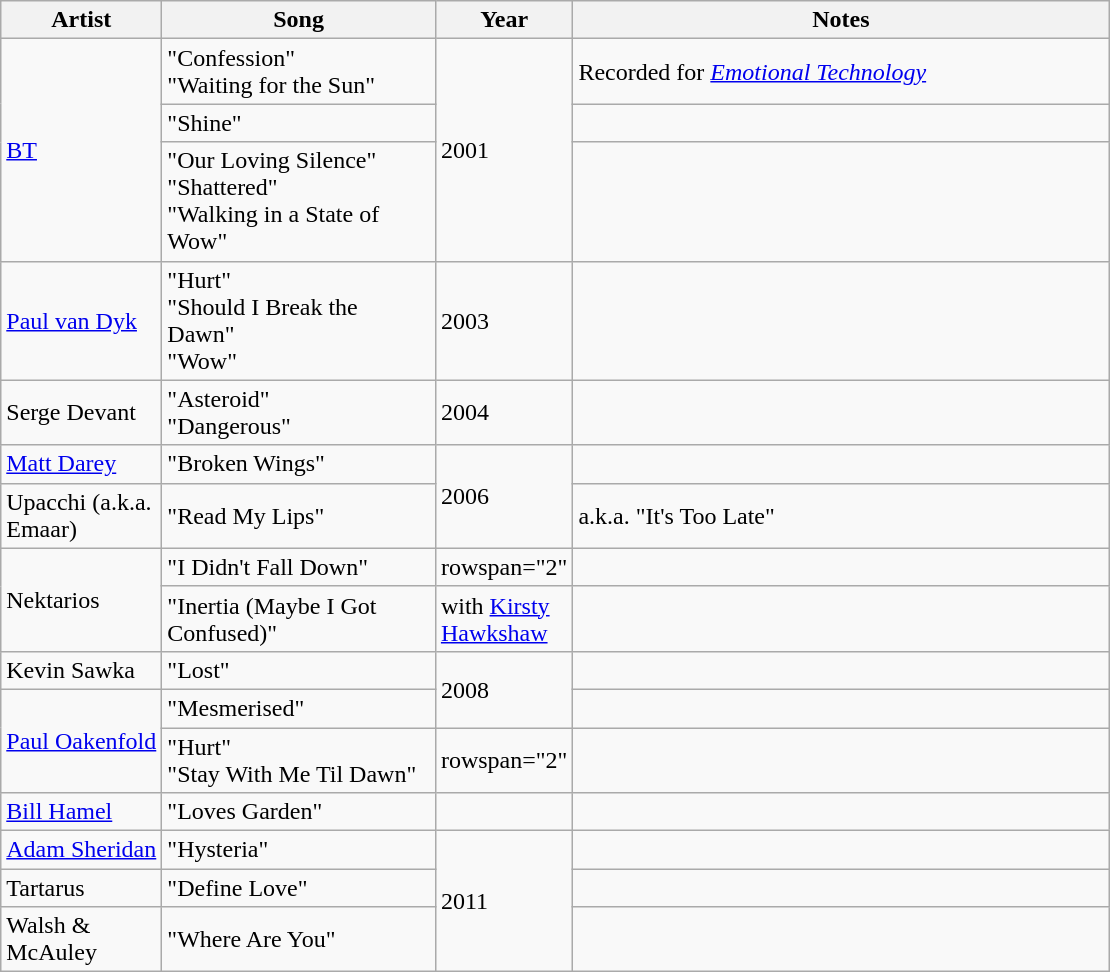<table class="wikitable sortable">
<tr>
<th width="100">Artist</th>
<th width="175">Song</th>
<th width="30">Year</th>
<th width="350">Notes</th>
</tr>
<tr>
<td rowspan="3"><a href='#'>BT</a></td>
<td>"Confession"<br>"Waiting for the Sun"</td>
<td rowspan="3">2001</td>
<td>Recorded for <em><a href='#'>Emotional Technology</a></em></td>
</tr>
<tr>
<td>"Shine"</td>
<td></td>
</tr>
<tr>
<td>"Our Loving Silence"<br>"Shattered"<br>"Walking in a State of Wow"</td>
<td></td>
</tr>
<tr>
<td><a href='#'>Paul van Dyk</a></td>
<td>"Hurt"<br>"Should I Break the Dawn"<br>"Wow"</td>
<td>2003</td>
<td></td>
</tr>
<tr>
<td>Serge Devant</td>
<td>"Asteroid"<br>"Dangerous"</td>
<td>2004</td>
<td></td>
</tr>
<tr>
<td><a href='#'>Matt Darey</a></td>
<td>"Broken Wings"</td>
<td rowspan="2">2006</td>
<td></td>
</tr>
<tr>
<td>Upacchi (a.k.a. Emaar)</td>
<td>"Read My Lips"</td>
<td>a.k.a. "It's Too Late"</td>
</tr>
<tr>
<td rowspan="2">Nektarios</td>
<td>"I Didn't Fall Down"</td>
<td>rowspan="2" </td>
<td></td>
</tr>
<tr>
<td>"Inertia (Maybe I Got Confused)"</td>
<td>with <a href='#'>Kirsty Hawkshaw</a></td>
</tr>
<tr>
<td>Kevin Sawka</td>
<td>"Lost"</td>
<td rowspan="2">2008</td>
<td></td>
</tr>
<tr>
<td rowspan="2"><a href='#'>Paul Oakenfold</a></td>
<td>"Mesmerised"</td>
<td></td>
</tr>
<tr>
<td>"Hurt"<br>"Stay With Me Til Dawn"</td>
<td>rowspan="2" </td>
<td></td>
</tr>
<tr>
<td><a href='#'>Bill Hamel</a></td>
<td>"Loves Garden"</td>
<td></td>
</tr>
<tr>
<td><a href='#'>Adam Sheridan</a></td>
<td>"Hysteria"</td>
<td rowspan="3">2011</td>
<td></td>
</tr>
<tr>
<td>Tartarus</td>
<td>"Define Love"</td>
<td></td>
</tr>
<tr>
<td>Walsh & McAuley</td>
<td>"Where Are You"</td>
<td></td>
</tr>
</table>
